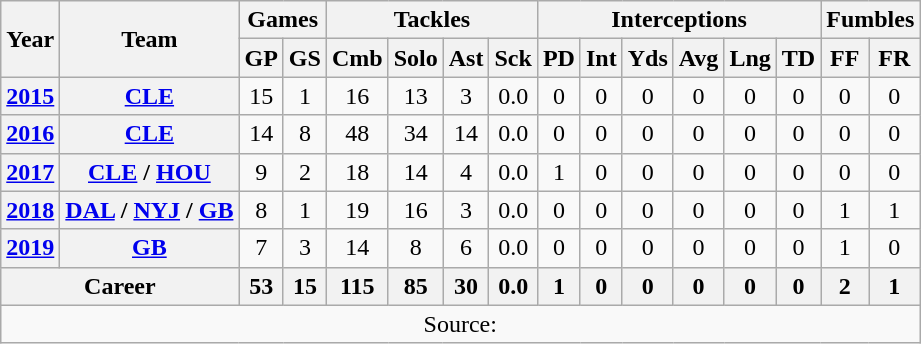<table class="wikitable" style="text-align:center;">
<tr>
<th rowspan="2">Year</th>
<th rowspan="2">Team</th>
<th colspan="2">Games</th>
<th colspan="4">Tackles</th>
<th colspan="6">Interceptions</th>
<th colspan="2">Fumbles</th>
</tr>
<tr>
<th>GP</th>
<th>GS</th>
<th>Cmb</th>
<th>Solo</th>
<th>Ast</th>
<th>Sck</th>
<th>PD</th>
<th>Int</th>
<th>Yds</th>
<th>Avg</th>
<th>Lng</th>
<th>TD</th>
<th>FF</th>
<th>FR</th>
</tr>
<tr>
<th><a href='#'>2015</a></th>
<th><a href='#'>CLE</a></th>
<td>15</td>
<td>1</td>
<td>16</td>
<td>13</td>
<td>3</td>
<td>0.0</td>
<td>0</td>
<td>0</td>
<td>0</td>
<td>0</td>
<td>0</td>
<td>0</td>
<td>0</td>
<td>0</td>
</tr>
<tr>
<th><a href='#'>2016</a></th>
<th><a href='#'>CLE</a></th>
<td>14</td>
<td>8</td>
<td>48</td>
<td>34</td>
<td>14</td>
<td>0.0</td>
<td>0</td>
<td>0</td>
<td>0</td>
<td>0</td>
<td>0</td>
<td>0</td>
<td>0</td>
<td>0</td>
</tr>
<tr>
<th><a href='#'>2017</a></th>
<th><a href='#'>CLE</a> / <a href='#'>HOU</a></th>
<td>9</td>
<td>2</td>
<td>18</td>
<td>14</td>
<td>4</td>
<td>0.0</td>
<td>1</td>
<td>0</td>
<td>0</td>
<td>0</td>
<td>0</td>
<td>0</td>
<td>0</td>
<td>0</td>
</tr>
<tr>
<th><a href='#'>2018</a></th>
<th><a href='#'>DAL</a> / <a href='#'>NYJ</a> / <a href='#'>GB</a></th>
<td>8</td>
<td>1</td>
<td>19</td>
<td>16</td>
<td>3</td>
<td>0.0</td>
<td>0</td>
<td>0</td>
<td>0</td>
<td>0</td>
<td>0</td>
<td>0</td>
<td>1</td>
<td>1</td>
</tr>
<tr>
<th><a href='#'>2019</a></th>
<th><a href='#'>GB</a></th>
<td>7</td>
<td>3</td>
<td>14</td>
<td>8</td>
<td>6</td>
<td>0.0</td>
<td>0</td>
<td>0</td>
<td>0</td>
<td>0</td>
<td>0</td>
<td>0</td>
<td>1</td>
<td>0</td>
</tr>
<tr>
<th colspan="2">Career</th>
<th>53</th>
<th>15</th>
<th>115</th>
<th>85</th>
<th>30</th>
<th>0.0</th>
<th>1</th>
<th>0</th>
<th>0</th>
<th>0</th>
<th>0</th>
<th>0</th>
<th>2</th>
<th>1</th>
</tr>
<tr>
<td colspan="18">Source: </td>
</tr>
</table>
